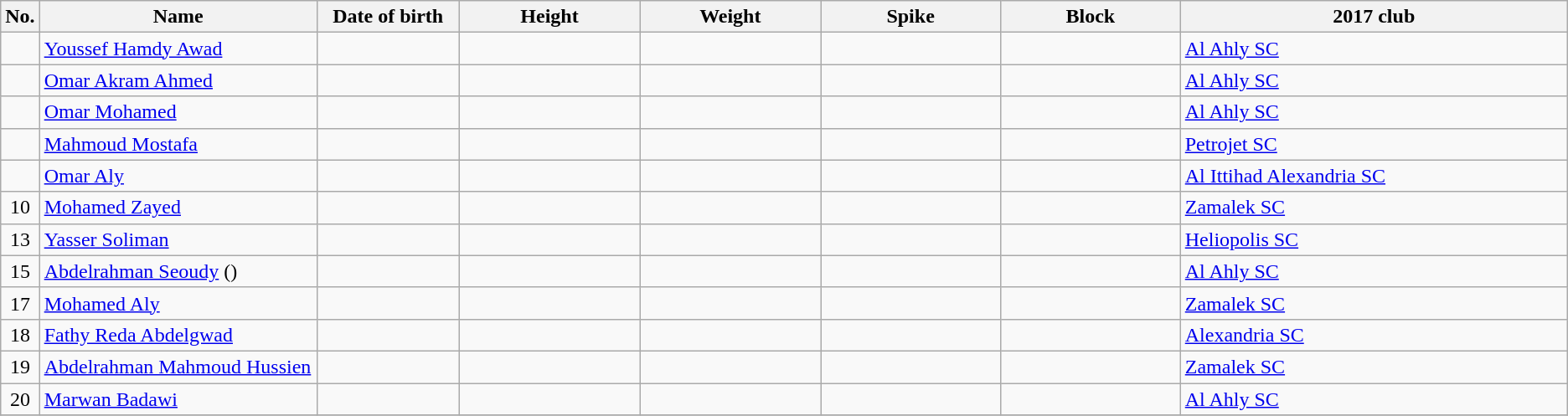<table class="wikitable sortable" style="font-size:100%; text-align:center;">
<tr>
<th>No.</th>
<th style="width:14em">Name</th>
<th style="width:7em">Date of birth</th>
<th style="width:9em">Height</th>
<th style="width:9em">Weight</th>
<th style="width:9em">Spike</th>
<th style="width:9em">Block</th>
<th style="width:20em">2017 club</th>
</tr>
<tr>
<td></td>
<td align=left><a href='#'>Youssef Hamdy Awad</a></td>
<td align=right></td>
<td></td>
<td></td>
<td></td>
<td></td>
<td align=left> <a href='#'>Al Ahly SC</a></td>
</tr>
<tr>
<td></td>
<td align=left><a href='#'>Omar Akram Ahmed</a></td>
<td align=right></td>
<td></td>
<td></td>
<td></td>
<td></td>
<td align=left> <a href='#'>Al Ahly SC</a></td>
</tr>
<tr>
<td></td>
<td align=left><a href='#'>Omar Mohamed</a></td>
<td align=right></td>
<td></td>
<td></td>
<td></td>
<td></td>
<td align=left> <a href='#'>Al Ahly SC</a></td>
</tr>
<tr>
<td></td>
<td align=left><a href='#'>Mahmoud Mostafa</a></td>
<td align=right></td>
<td></td>
<td></td>
<td></td>
<td></td>
<td align=left> <a href='#'>Petrojet SC</a></td>
</tr>
<tr>
<td></td>
<td align=left><a href='#'>Omar Aly</a></td>
<td align=right></td>
<td></td>
<td></td>
<td></td>
<td></td>
<td align=left> <a href='#'>Al Ittihad Alexandria SC</a></td>
</tr>
<tr>
<td>10</td>
<td align=left><a href='#'>Mohamed Zayed</a></td>
<td align=right></td>
<td></td>
<td></td>
<td></td>
<td></td>
<td align=left> <a href='#'>Zamalek SC</a></td>
</tr>
<tr>
<td>13</td>
<td align=left><a href='#'>Yasser Soliman</a></td>
<td align=right></td>
<td></td>
<td></td>
<td></td>
<td></td>
<td align=left> <a href='#'>Heliopolis SC</a></td>
</tr>
<tr>
<td>15</td>
<td align=left><a href='#'>Abdelrahman Seoudy</a> ()</td>
<td align=right></td>
<td></td>
<td></td>
<td></td>
<td></td>
<td align=left>  <a href='#'>Al Ahly SC</a></td>
</tr>
<tr>
<td>17</td>
<td align=left><a href='#'>Mohamed Aly</a></td>
<td align=right></td>
<td></td>
<td></td>
<td></td>
<td></td>
<td align=left> <a href='#'>Zamalek SC</a></td>
</tr>
<tr>
<td>18</td>
<td align=left><a href='#'>Fathy Reda Abdelgwad</a></td>
<td align=right></td>
<td></td>
<td></td>
<td></td>
<td></td>
<td align=left> <a href='#'>Alexandria SC</a></td>
</tr>
<tr>
<td>19</td>
<td align=left><a href='#'>Abdelrahman Mahmoud Hussien</a></td>
<td align=right></td>
<td></td>
<td></td>
<td></td>
<td></td>
<td align=left> <a href='#'>Zamalek SC</a></td>
</tr>
<tr>
<td>20</td>
<td align=left><a href='#'>Marwan Badawi</a></td>
<td align=right></td>
<td></td>
<td></td>
<td></td>
<td></td>
<td align=left> <a href='#'>Al Ahly SC</a></td>
</tr>
<tr>
</tr>
</table>
